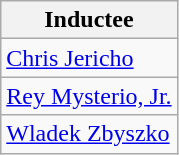<table class="wikitable">
<tr>
<th>Inductee</th>
</tr>
<tr>
<td><a href='#'>Chris Jericho</a></td>
</tr>
<tr>
<td><a href='#'>Rey Mysterio, Jr.</a></td>
</tr>
<tr>
<td><a href='#'>Wladek Zbyszko</a></td>
</tr>
</table>
